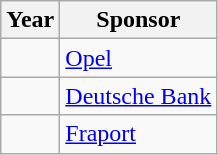<table class="wikitable">
<tr>
<th>Year</th>
<th>Sponsor</th>
</tr>
<tr>
<td></td>
<td><a href='#'>Opel</a></td>
</tr>
<tr>
<td></td>
<td><a href='#'>Deutsche Bank</a></td>
</tr>
<tr>
<td></td>
<td><a href='#'>Fraport</a></td>
</tr>
</table>
